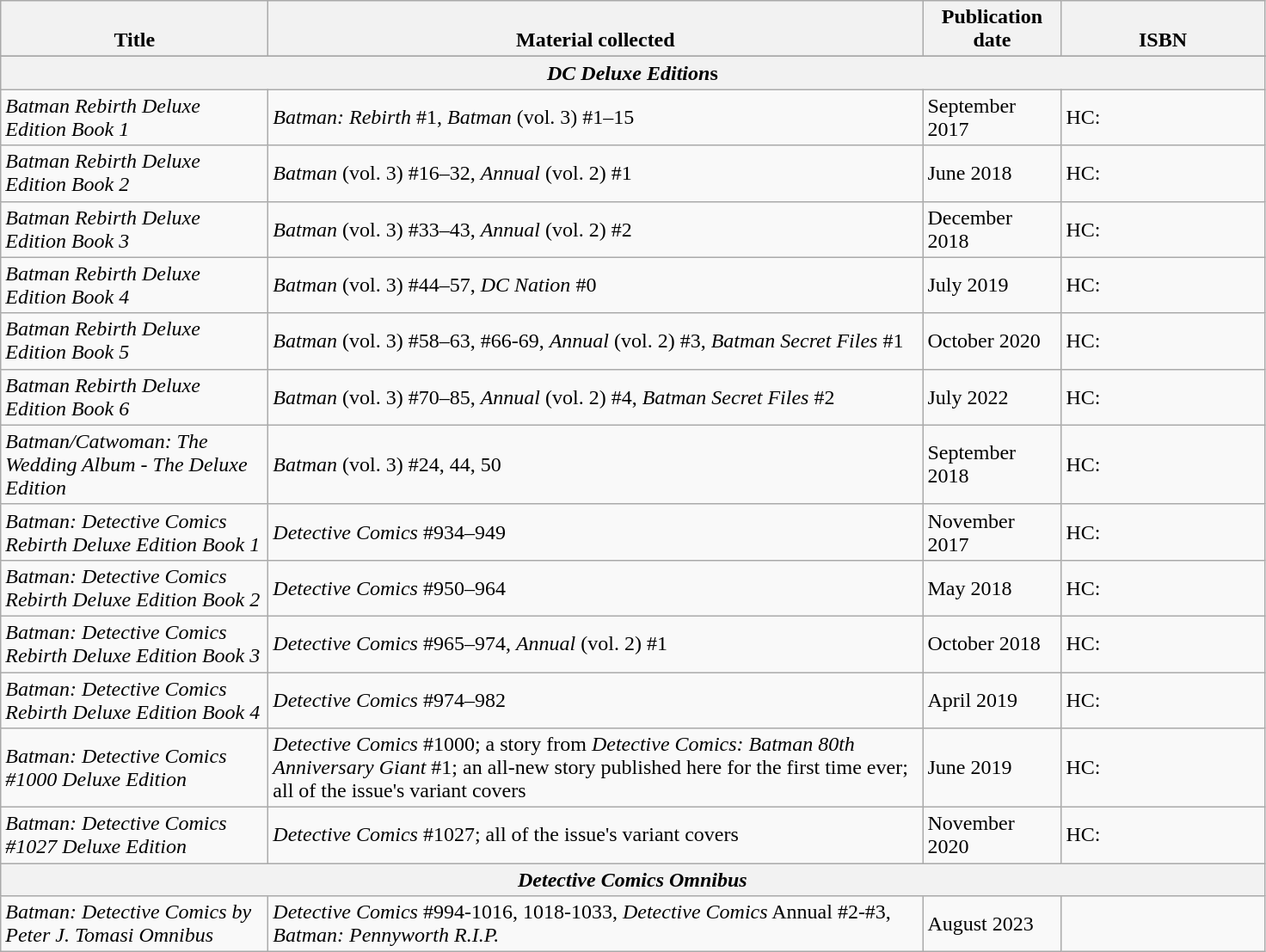<table class="wikitable collapsible">
<tr>
<th style="vertical-align:bottom; width:200px;">Title</th>
<th style="vertical-align:bottom; width:500px;" class="unsortable">Material collected</th>
<th style="vertical-align:bottom; width:100px;">Publication date</th>
<th style="vertical-align:bottom; width:150px;">ISBN</th>
</tr>
<tr style="vertical-align:top;">
</tr>
<tr>
<th colspan="4"><em>DC Deluxe Edition</em>s</th>
</tr>
<tr>
<td><em>Batman Rebirth Deluxe Edition Book 1</em></td>
<td><em>Batman: Rebirth</em> #1, <em>Batman</em> (vol. 3) #1–15</td>
<td>September 2017</td>
<td>HC: </td>
</tr>
<tr>
<td><em>Batman Rebirth Deluxe Edition Book 2</em></td>
<td><em>Batman</em> (vol. 3) #16–32, <em>Annual</em> (vol. 2) #1</td>
<td>June 2018</td>
<td>HC: </td>
</tr>
<tr>
<td><em>Batman Rebirth Deluxe Edition Book 3</em></td>
<td><em>Batman</em> (vol. 3) #33–43, <em>Annual</em> (vol. 2) #2</td>
<td>December 2018</td>
<td>HC: </td>
</tr>
<tr>
<td><em>Batman Rebirth Deluxe Edition Book 4</em></td>
<td><em>Batman</em> (vol. 3) #44–57, <em>DC Nation</em> #0</td>
<td>July 2019</td>
<td>HC: </td>
</tr>
<tr>
<td><em>Batman Rebirth Deluxe Edition Book 5</em></td>
<td><em>Batman</em> (vol. 3) #58–63, #66-69, <em>Annual</em> (vol. 2) #3, <em>Batman Secret Files</em> #1</td>
<td>October 2020</td>
<td>HC: </td>
</tr>
<tr>
<td><em>Batman Rebirth Deluxe Edition Book 6</em></td>
<td><em>Batman</em> (vol. 3) #70–85, <em>Annual</em> (vol. 2) #4, <em>Batman Secret Files</em> #2</td>
<td>July 2022</td>
<td>HC: </td>
</tr>
<tr>
<td><em>Batman/Catwoman: The Wedding Album - The Deluxe Edition</em></td>
<td><em>Batman</em> (vol. 3) #24, 44, 50</td>
<td>September 2018</td>
<td>HC: </td>
</tr>
<tr>
<td><em>Batman: Detective Comics Rebirth Deluxe Edition Book 1</em></td>
<td><em>Detective Comics</em> #934–949</td>
<td>November 2017</td>
<td>HC: </td>
</tr>
<tr>
<td><em>Batman: Detective Comics Rebirth Deluxe Edition Book 2</em></td>
<td><em>Detective Comics</em> #950–964</td>
<td>May 2018</td>
<td>HC: </td>
</tr>
<tr>
<td><em>Batman: Detective Comics Rebirth Deluxe Edition Book 3</em></td>
<td><em>Detective Comics</em> #965–974, <em>Annual</em> (vol. 2) #1</td>
<td>October 2018</td>
<td>HC: </td>
</tr>
<tr>
<td><em>Batman: Detective Comics Rebirth Deluxe Edition Book 4</em></td>
<td><em>Detective Comics</em> #974–982</td>
<td>April 2019</td>
<td>HC: </td>
</tr>
<tr>
<td><em>Batman: Detective Comics #1000 Deluxe Edition</em></td>
<td><em>Detective Comics</em> #1000; a story from <em>Detective Comics: Batman 80th Anniversary Giant</em> #1; an all-new story published here for the first time ever; all of the issue's variant covers</td>
<td>June 2019</td>
<td>HC: </td>
</tr>
<tr>
<td><em>Batman: Detective Comics #1027 Deluxe Edition</em></td>
<td><em>Detective Comics</em> #1027; all of the issue's variant covers</td>
<td>November 2020</td>
<td>HC: </td>
</tr>
<tr>
<th colspan="4"><em>Detective Comics Omnibus</em></th>
</tr>
<tr>
<td><em>Batman: Detective Comics by Peter J. Tomasi Omnibus</em></td>
<td><em>Detective Comics</em> #994-1016, 1018-1033, <em>Detective Comics</em> Annual #2-#3, <em>Batman: Pennyworth R.I.P.</em></td>
<td>August 2023</td>
<td></td>
</tr>
</table>
